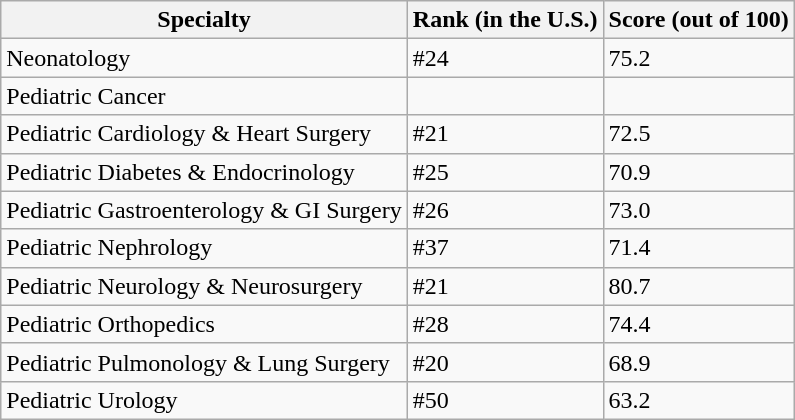<table class="wikitable">
<tr>
<th>Specialty</th>
<th>Rank (in the U.S.)</th>
<th>Score (out of 100)</th>
</tr>
<tr>
<td>Neonatology</td>
<td>#24</td>
<td>75.2</td>
</tr>
<tr>
<td>Pediatric Cancer</td>
<td></td>
<td></td>
</tr>
<tr>
<td>Pediatric Cardiology & Heart Surgery</td>
<td>#21</td>
<td>72.5</td>
</tr>
<tr>
<td>Pediatric Diabetes & Endocrinology</td>
<td>#25</td>
<td>70.9</td>
</tr>
<tr>
<td>Pediatric Gastroenterology & GI Surgery</td>
<td>#26</td>
<td>73.0</td>
</tr>
<tr>
<td>Pediatric Nephrology</td>
<td>#37</td>
<td>71.4</td>
</tr>
<tr>
<td>Pediatric Neurology & Neurosurgery</td>
<td>#21</td>
<td>80.7</td>
</tr>
<tr>
<td>Pediatric Orthopedics</td>
<td>#28</td>
<td>74.4</td>
</tr>
<tr>
<td>Pediatric Pulmonology & Lung Surgery</td>
<td>#20</td>
<td>68.9</td>
</tr>
<tr>
<td>Pediatric Urology</td>
<td>#50</td>
<td>63.2</td>
</tr>
</table>
